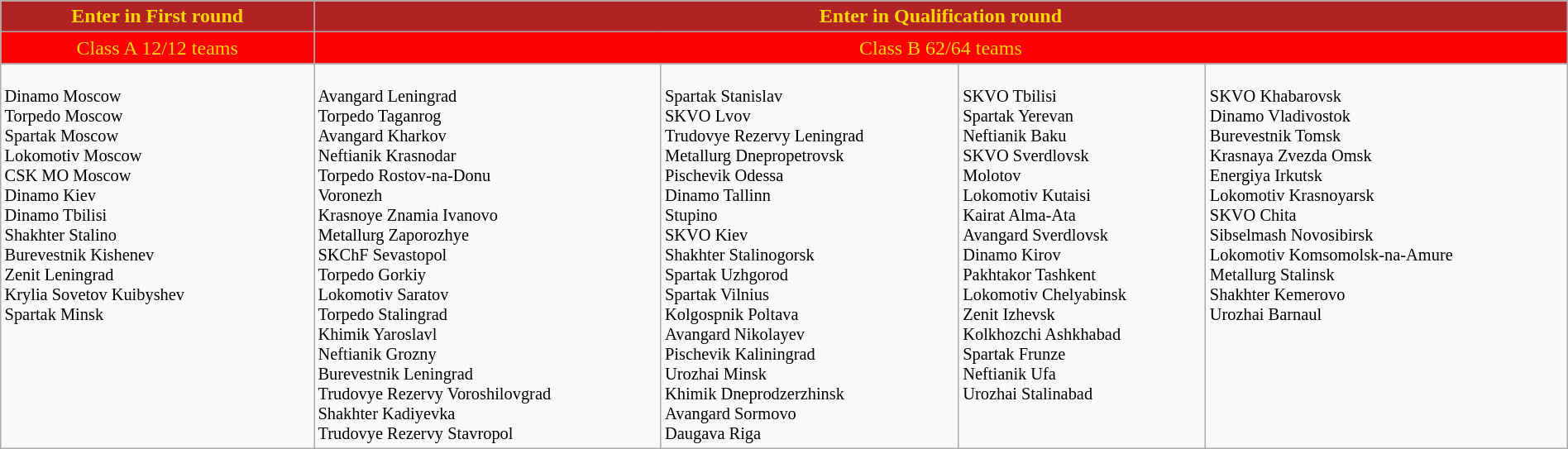<table class="wikitable" style="width:100%;">
<tr style="background:Firebrick; text-align:center;">
<td style="width:20%; color:Gold" colspan="1"><strong>Enter in First round</strong></td>
<td style="width:80%; color:Gold" colspan="4"><strong>Enter in Qualification round</strong></td>
</tr>
<tr style="background:Red;">
<td style="text-align:center; width:20%; color:Gold" colspan=1>Class A 12/12 teams</td>
<td style="text-align:center; width:80%; color:Gold" colspan=4>Class B 62/64 teams</td>
</tr>
<tr style="vertical-align:top; font-size:85%;">
<td rowspan=3><br> Dinamo Moscow<br>
 Torpedo Moscow<br>
 Spartak Moscow<br>
 Lokomotiv Moscow<br>
 CSK MO Moscow<br>
 Dinamo Kiev<br>
 Dinamo Tbilisi<br>
 Shakhter Stalino<br>
 Burevestnik Kishenev<br>
 Zenit Leningrad<br>
 Krylia Sovetov Kuibyshev<br>
 Spartak Minsk<br></td>
<td><br> Avangard Leningrad<br>
 Torpedo Taganrog<br>
 Avangard Kharkov<br>
 Neftianik Krasnodar<br>
 Torpedo Rostov-na-Donu<br>
 Voronezh<br>
 Krasnoye Znamia Ivanovo<br>
 Metallurg Zaporozhye<br>
 SKChF Sevastopol<br>
 Torpedo Gorkiy<br>
 Lokomotiv Saratov<br>
 Torpedo Stalingrad<br>
 Khimik Yaroslavl<br>
 Neftianik Grozny<br>
 Burevestnik Leningrad<br>
 Trudovye Rezervy Voroshilovgrad<br>
 Shakhter Kadiyevka<br>
 Trudovye Rezervy Stavropol<br></td>
<td><br> Spartak Stanislav<br>
 SKVO Lvov<br>
 Trudovye Rezervy Leningrad<br>
 Metallurg Dnepropetrovsk<br>
 Pischevik Odessa<br>
 Dinamo Tallinn<br>
 Stupino<br>
 SKVO Kiev<br>
 Shakhter Stalinogorsk<br>
 Spartak Uzhgorod<br>
 Spartak Vilnius<br>
 Kolgospnik Poltava<br>
 Avangard Nikolayev<br>
 Pischevik Kaliningrad<br>
 Urozhai Minsk<br>
 Khimik Dneprodzerzhinsk<br>
 Avangard Sormovo<br>
 Daugava Riga<br></td>
<td><br> SKVO Tbilisi<br>
 Spartak Yerevan<br>
 Neftianik Baku<br>
 SKVO Sverdlovsk<br>
 Molotov<br>
 Lokomotiv Kutaisi<br>
 Kairat Alma-Ata<br>
 Avangard Sverdlovsk<br>
 Dinamo Kirov<br>
 Pakhtakor Tashkent<br>
 Lokomotiv Chelyabinsk<br>
 Zenit Izhevsk<br>
 Kolkhozchi Ashkhabad<br>
 Spartak Frunze<br>
 Neftianik Ufa<br>
 Urozhai Stalinabad<br></td>
<td><br> SKVO Khabarovsk<br>
 Dinamo Vladivostok<br>
 Burevestnik Tomsk<br>
 Krasnaya Zvezda Omsk<br>
 Energiya Irkutsk<br>
 Lokomotiv Krasnoyarsk<br>
 SKVO Chita<br>
 Sibselmash Novosibirsk<br>
 Lokomotiv Komsomolsk-na-Amure<br>
 Metallurg Stalinsk<br>
 Shakhter Kemerovo<br>
 Urozhai Barnaul<br></td>
</tr>
</table>
